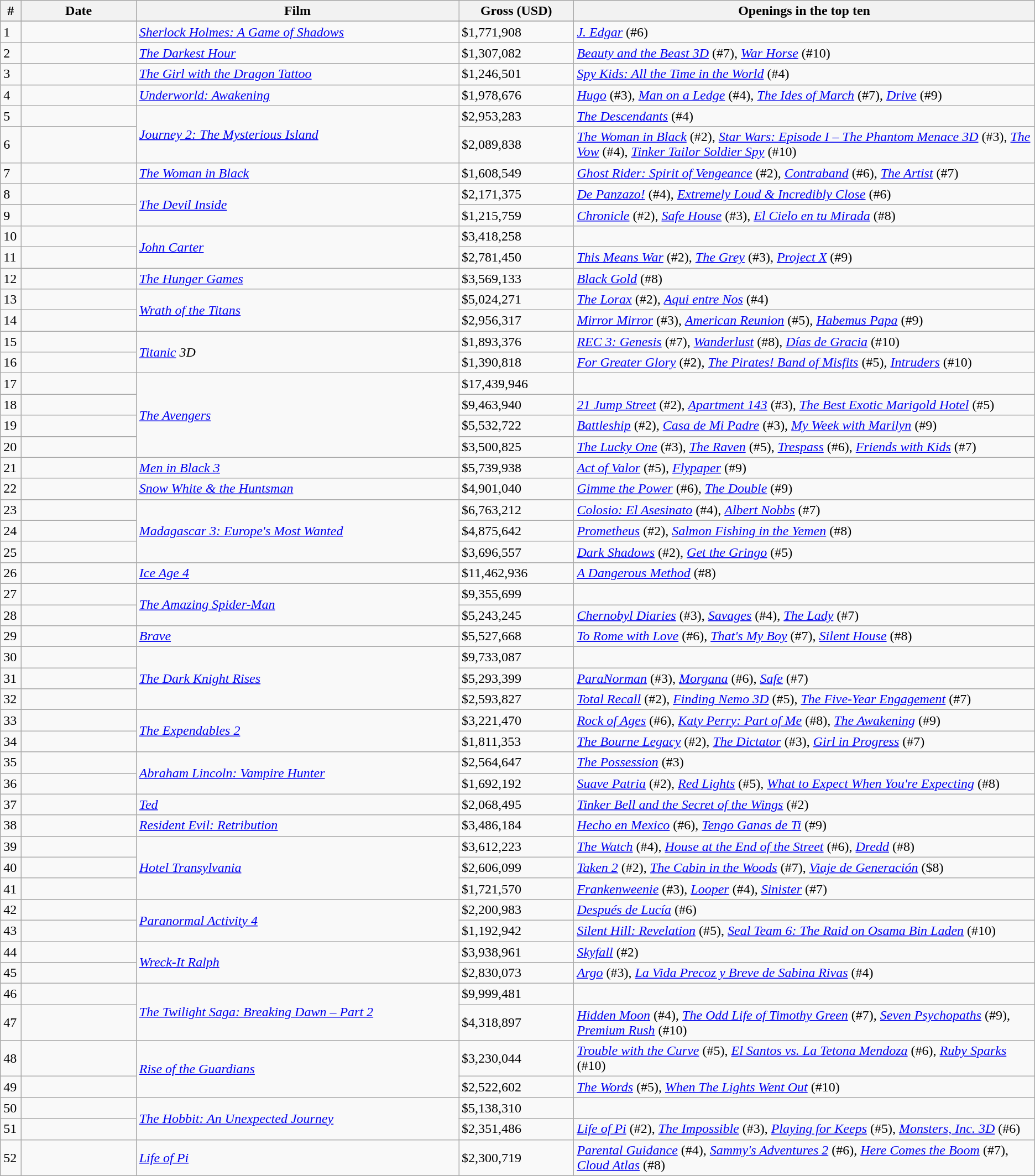<table class="wikitable sortable">
<tr>
<th style="width:1%;">#</th>
<th style="width:10%;">Date</th>
<th style="width:28%;">Film</th>
<th style="width:10%;">Gross (USD)</th>
<th style="width:40%;">Openings in the top ten</th>
</tr>
<tr>
</tr>
<tr>
<td>1</td>
<td></td>
<td><em><a href='#'>Sherlock Holmes: A Game of Shadows</a></em></td>
<td>$1,771,908</td>
<td><em><a href='#'>J. Edgar</a></em> (#6)</td>
</tr>
<tr>
<td>2</td>
<td></td>
<td><em><a href='#'>The Darkest Hour</a></em></td>
<td>$1,307,082</td>
<td><em><a href='#'>Beauty and the Beast 3D</a></em> (#7), <em><a href='#'>War Horse</a></em> (#10)</td>
</tr>
<tr>
<td>3</td>
<td></td>
<td><em><a href='#'>The Girl with the Dragon Tattoo</a></em></td>
<td>$1,246,501</td>
<td><em><a href='#'>Spy Kids: All the Time in the World</a></em> (#4)</td>
</tr>
<tr>
<td>4</td>
<td></td>
<td><em><a href='#'>Underworld: Awakening</a></em></td>
<td>$1,978,676</td>
<td><em><a href='#'>Hugo</a></em> (#3), <em><a href='#'>Man on a Ledge</a></em> (#4), <em><a href='#'>The Ides of March</a></em> (#7), <em><a href='#'>Drive</a></em> (#9)</td>
</tr>
<tr>
<td>5</td>
<td></td>
<td rowspan="2"><em><a href='#'>Journey 2: The Mysterious Island</a></em></td>
<td>$2,953,283</td>
<td><em><a href='#'>The Descendants</a></em> (#4)</td>
</tr>
<tr>
<td>6</td>
<td></td>
<td>$2,089,838</td>
<td><em><a href='#'>The Woman in Black</a></em> (#2), <em><a href='#'>Star Wars: Episode I – The Phantom Menace 3D</a></em> (#3), <em><a href='#'>The Vow</a></em> (#4), <em><a href='#'>Tinker Tailor Soldier Spy</a></em> (#10)</td>
</tr>
<tr>
<td>7</td>
<td></td>
<td><em><a href='#'>The Woman in Black</a></em></td>
<td>$1,608,549</td>
<td><em><a href='#'>Ghost Rider: Spirit of Vengeance</a></em> (#2), <em><a href='#'>Contraband</a></em> (#6), <em><a href='#'>The Artist</a></em> (#7)</td>
</tr>
<tr>
<td>8</td>
<td></td>
<td rowspan="2"><em><a href='#'>The Devil Inside</a></em></td>
<td>$2,171,375</td>
<td><em><a href='#'>De Panzazo!</a></em> (#4), <em><a href='#'>Extremely Loud & Incredibly Close</a></em> (#6)</td>
</tr>
<tr>
<td>9</td>
<td></td>
<td>$1,215,759</td>
<td><em><a href='#'>Chronicle</a></em> (#2), <em><a href='#'>Safe House</a></em> (#3), <em><a href='#'>El Cielo en tu Mirada</a></em> (#8)</td>
</tr>
<tr>
<td>10</td>
<td></td>
<td rowspan="2"><em><a href='#'>John Carter</a></em></td>
<td>$3,418,258</td>
<td></td>
</tr>
<tr>
<td>11</td>
<td></td>
<td>$2,781,450</td>
<td><em><a href='#'>This Means War</a></em> (#2), <em><a href='#'>The Grey</a></em> (#3), <em><a href='#'>Project X</a></em> (#9)</td>
</tr>
<tr>
<td>12</td>
<td></td>
<td><em><a href='#'>The Hunger Games</a></em></td>
<td>$3,569,133</td>
<td><em><a href='#'>Black Gold</a></em> (#8)</td>
</tr>
<tr>
<td>13</td>
<td></td>
<td rowspan="2"><em><a href='#'>Wrath of the Titans</a></em></td>
<td>$5,024,271</td>
<td><em><a href='#'>The Lorax</a></em> (#2), <em><a href='#'>Aqui entre Nos</a></em> (#4)</td>
</tr>
<tr>
<td>14</td>
<td></td>
<td>$2,956,317</td>
<td><em><a href='#'>Mirror Mirror</a></em> (#3), <em><a href='#'>American Reunion</a></em> (#5), <em><a href='#'>Habemus Papa</a></em> (#9)</td>
</tr>
<tr>
<td>15</td>
<td></td>
<td rowspan="2"><em><a href='#'>Titanic</a> 3D</em></td>
<td>$1,893,376</td>
<td><em><a href='#'>REC 3: Genesis</a></em> (#7), <em><a href='#'>Wanderlust</a></em> (#8),  <em><a href='#'>Días de Gracia</a></em> (#10)</td>
</tr>
<tr>
<td>16</td>
<td></td>
<td>$1,390,818</td>
<td><em><a href='#'>For Greater Glory</a></em> (#2), <em><a href='#'>The Pirates! Band of Misfits</a></em> (#5), <em><a href='#'>Intruders</a></em> (#10)</td>
</tr>
<tr>
<td>17</td>
<td></td>
<td rowspan="4"><em><a href='#'>The Avengers</a></em></td>
<td>$17,439,946</td>
<td></td>
</tr>
<tr>
<td>18</td>
<td></td>
<td>$9,463,940</td>
<td><em><a href='#'>21 Jump Street</a></em> (#2), <em><a href='#'>Apartment 143</a></em> (#3), <em><a href='#'>The Best Exotic Marigold Hotel</a></em> (#5)</td>
</tr>
<tr>
<td>19</td>
<td></td>
<td>$5,532,722</td>
<td><em><a href='#'>Battleship</a></em> (#2), <em><a href='#'>Casa de Mi Padre</a></em> (#3), <em><a href='#'>My Week with Marilyn</a></em> (#9)</td>
</tr>
<tr>
<td>20</td>
<td></td>
<td>$3,500,825</td>
<td><em><a href='#'>The Lucky One</a></em> (#3), <em><a href='#'>The Raven</a></em> (#5), <em><a href='#'>Trespass</a></em> (#6), <em><a href='#'>Friends with Kids</a></em> (#7)</td>
</tr>
<tr>
<td>21</td>
<td></td>
<td><em><a href='#'>Men in Black 3</a></em></td>
<td>$5,739,938</td>
<td><em><a href='#'>Act of Valor</a></em> (#5), <em><a href='#'>Flypaper</a></em> (#9)</td>
</tr>
<tr>
<td>22</td>
<td></td>
<td><em><a href='#'>Snow White & the Huntsman</a></em></td>
<td>$4,901,040</td>
<td><em><a href='#'>Gimme the Power</a></em> (#6), <em><a href='#'>The Double</a></em> (#9)</td>
</tr>
<tr>
<td>23</td>
<td></td>
<td rowspan="3"><em><a href='#'>Madagascar 3: Europe's Most Wanted</a></em></td>
<td>$6,763,212</td>
<td><em><a href='#'>Colosio: El Asesinato</a></em> (#4), <em><a href='#'>Albert Nobbs</a></em> (#7)</td>
</tr>
<tr>
<td>24</td>
<td></td>
<td>$4,875,642</td>
<td><em><a href='#'>Prometheus</a></em> (#2), <em><a href='#'>Salmon Fishing in the Yemen</a></em> (#8)</td>
</tr>
<tr>
<td>25</td>
<td></td>
<td>$3,696,557</td>
<td><em><a href='#'>Dark Shadows</a></em> (#2), <em><a href='#'>Get the Gringo</a></em> (#5)</td>
</tr>
<tr>
<td>26</td>
<td></td>
<td><em><a href='#'>Ice Age 4</a></em></td>
<td>$11,462,936</td>
<td><em><a href='#'>A Dangerous Method</a></em> (#8)</td>
</tr>
<tr>
<td>27</td>
<td></td>
<td rowspan="2"><em><a href='#'>The Amazing Spider-Man</a></em></td>
<td>$9,355,699</td>
<td></td>
</tr>
<tr>
<td>28</td>
<td></td>
<td>$5,243,245</td>
<td><em><a href='#'>Chernobyl Diaries</a></em> (#3), <em><a href='#'>Savages</a></em> (#4), <em><a href='#'>The Lady</a></em> (#7)</td>
</tr>
<tr>
<td>29</td>
<td></td>
<td><em><a href='#'>Brave</a></em></td>
<td>$5,527,668</td>
<td><em><a href='#'>To Rome with Love</a></em> (#6), <em><a href='#'>That's My Boy</a></em> (#7), <em><a href='#'>Silent House</a></em> (#8)</td>
</tr>
<tr>
<td>30</td>
<td></td>
<td rowspan="3"><em><a href='#'>The Dark Knight Rises</a></em></td>
<td>$9,733,087</td>
<td></td>
</tr>
<tr>
<td>31</td>
<td></td>
<td>$5,293,399</td>
<td><em><a href='#'>ParaNorman</a></em> (#3), <em><a href='#'>Morgana</a></em> (#6), <em><a href='#'>Safe</a></em> (#7)</td>
</tr>
<tr>
<td>32</td>
<td></td>
<td>$2,593,827</td>
<td><em><a href='#'>Total Recall</a></em> (#2), <em><a href='#'>Finding Nemo 3D</a></em> (#5), <em><a href='#'>The Five-Year Engagement</a></em> (#7)</td>
</tr>
<tr>
<td>33</td>
<td></td>
<td rowspan="2"><em><a href='#'>The Expendables 2</a></em></td>
<td>$3,221,470</td>
<td><em><a href='#'>Rock of Ages</a></em> (#6), <em><a href='#'>Katy Perry: Part of Me</a></em> (#8), <em><a href='#'>The Awakening</a></em> (#9)</td>
</tr>
<tr>
<td>34</td>
<td></td>
<td>$1,811,353</td>
<td><em><a href='#'>The Bourne Legacy</a></em> (#2), <em><a href='#'>The Dictator</a></em> (#3), <em><a href='#'>Girl in Progress</a></em> (#7)</td>
</tr>
<tr>
<td>35</td>
<td></td>
<td rowspan="2"><em><a href='#'>Abraham Lincoln: Vampire Hunter</a></em></td>
<td>$2,564,647</td>
<td><em><a href='#'>The Possession</a></em> (#3)</td>
</tr>
<tr>
<td>36</td>
<td></td>
<td>$1,692,192</td>
<td><em><a href='#'>Suave Patria</a></em> (#2), <em><a href='#'>Red Lights</a></em> (#5), <em><a href='#'>What to Expect When You're Expecting</a></em> (#8)</td>
</tr>
<tr>
<td>37</td>
<td></td>
<td><em><a href='#'>Ted</a></em></td>
<td>$2,068,495</td>
<td><em><a href='#'>Tinker Bell and the Secret of the Wings</a></em> (#2)</td>
</tr>
<tr>
<td>38</td>
<td></td>
<td><em><a href='#'>Resident Evil: Retribution</a></em></td>
<td>$3,486,184</td>
<td><em><a href='#'>Hecho en Mexico</a></em> (#6), <em><a href='#'>Tengo Ganas de Ti</a></em> (#9)</td>
</tr>
<tr>
<td>39</td>
<td></td>
<td rowspan="3"><em><a href='#'>Hotel Transylvania</a></em></td>
<td>$3,612,223</td>
<td><em><a href='#'>The Watch</a></em> (#4), <em><a href='#'>House at the End of the Street</a></em> (#6), <em><a href='#'>Dredd</a></em> (#8)</td>
</tr>
<tr>
<td>40</td>
<td></td>
<td>$2,606,099</td>
<td><em><a href='#'>Taken 2</a></em> (#2), <em><a href='#'>The Cabin in the Woods</a></em> (#7), <em><a href='#'>Viaje de Generación</a></em> ($8)</td>
</tr>
<tr>
<td>41</td>
<td></td>
<td>$1,721,570</td>
<td><em><a href='#'>Frankenweenie</a></em> (#3), <em><a href='#'>Looper</a></em> (#4), <em><a href='#'>Sinister</a></em> (#7)</td>
</tr>
<tr>
<td>42</td>
<td></td>
<td rowspan="2"><em><a href='#'>Paranormal Activity 4</a></em></td>
<td>$2,200,983</td>
<td><em><a href='#'>Después de Lucía</a></em> (#6)</td>
</tr>
<tr>
<td>43</td>
<td></td>
<td>$1,192,942</td>
<td><em><a href='#'>Silent Hill: Revelation</a></em> (#5), <em><a href='#'>Seal Team 6: The Raid on Osama Bin Laden</a></em> (#10)</td>
</tr>
<tr>
<td>44</td>
<td></td>
<td rowspan="2"><em><a href='#'>Wreck-It Ralph</a></em></td>
<td>$3,938,961</td>
<td><em><a href='#'>Skyfall</a></em> (#2)</td>
</tr>
<tr>
<td>45</td>
<td></td>
<td>$2,830,073</td>
<td><em><a href='#'>Argo</a></em> (#3), <em><a href='#'>La Vida Precoz y Breve de Sabina Rivas</a></em> (#4)</td>
</tr>
<tr>
<td>46</td>
<td></td>
<td rowspan="2"><em><a href='#'>The Twilight Saga: Breaking Dawn – Part 2</a></em></td>
<td>$9,999,481</td>
<td></td>
</tr>
<tr>
<td>47</td>
<td></td>
<td>$4,318,897</td>
<td><em><a href='#'>Hidden Moon</a></em> (#4), <em><a href='#'>The Odd Life of Timothy Green</a></em> (#7), <em><a href='#'>Seven Psychopaths</a></em> (#9), <em><a href='#'>Premium Rush</a></em> (#10)</td>
</tr>
<tr>
<td>48</td>
<td></td>
<td rowspan="2"><em><a href='#'>Rise of the Guardians</a></em></td>
<td>$3,230,044</td>
<td><em><a href='#'>Trouble with the Curve</a></em> (#5), <em><a href='#'>El Santos vs. La Tetona Mendoza</a></em> (#6), <em><a href='#'>Ruby Sparks</a></em> (#10)</td>
</tr>
<tr>
<td>49</td>
<td></td>
<td>$2,522,602</td>
<td><em><a href='#'>The Words</a></em> (#5), <em><a href='#'>When The Lights Went Out</a></em> (#10)</td>
</tr>
<tr>
<td>50</td>
<td></td>
<td rowspan="2"><em><a href='#'>The Hobbit: An Unexpected Journey</a></em></td>
<td>$5,138,310</td>
<td></td>
</tr>
<tr>
<td>51</td>
<td></td>
<td>$2,351,486</td>
<td><em><a href='#'>Life of Pi</a></em> (#2), <em><a href='#'>The Impossible</a></em> (#3), <em><a href='#'>Playing for Keeps</a></em> (#5), <em><a href='#'>Monsters, Inc. 3D</a></em> (#6)</td>
</tr>
<tr>
<td>52</td>
<td></td>
<td><em><a href='#'>Life of Pi</a></em></td>
<td>$2,300,719</td>
<td><em><a href='#'>Parental Guidance</a></em> (#4), <em><a href='#'>Sammy's Adventures 2</a></em> (#6), <em><a href='#'>Here Comes the Boom</a></em> (#7), <em><a href='#'>Cloud Atlas</a></em> (#8)</td>
</tr>
</table>
